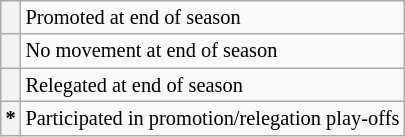<table class="wikitable" style="font-size:85%">
<tr>
<th></th>
<td>Promoted at end of season</td>
</tr>
<tr>
<th></th>
<td>No movement at end of season</td>
</tr>
<tr>
<th></th>
<td>Relegated at end of season</td>
</tr>
<tr>
<th>*</th>
<td>Participated in promotion/relegation play-offs</td>
</tr>
</table>
